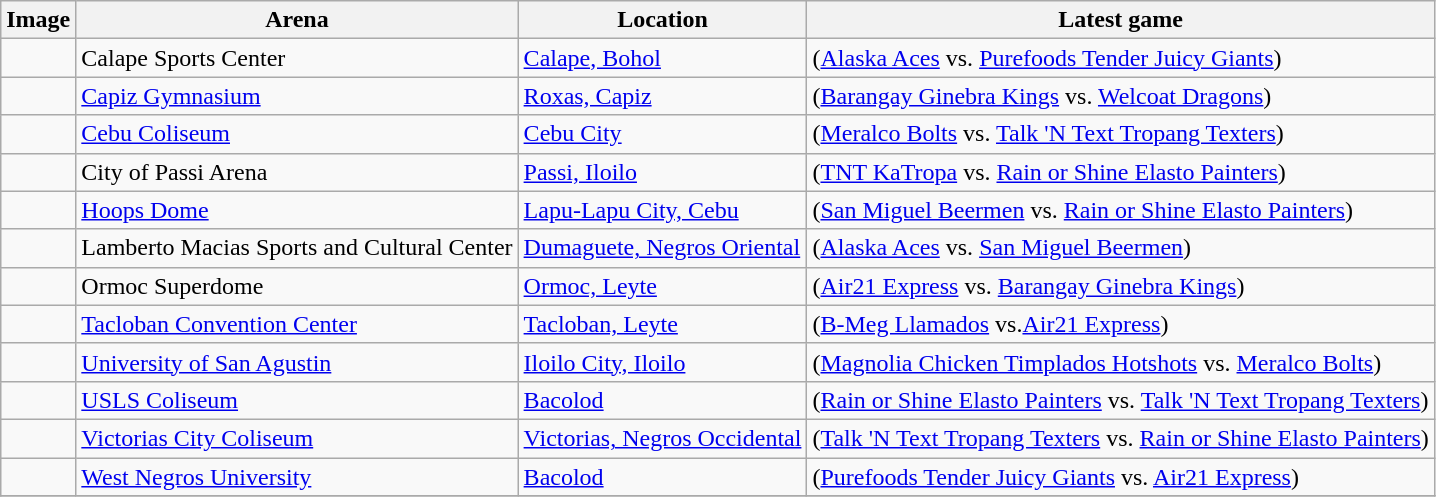<table class="wikitable sortable">
<tr>
<th class="unsortable">Image</th>
<th>Arena</th>
<th>Location</th>
<th>Latest game</th>
</tr>
<tr>
<td></td>
<td>Calape Sports Center</td>
<td><a href='#'>Calape, Bohol</a></td>
<td> (<a href='#'>Alaska Aces</a> vs. <a href='#'>Purefoods Tender Juicy Giants</a>)</td>
</tr>
<tr>
<td></td>
<td><a href='#'>Capiz Gymnasium</a></td>
<td><a href='#'>Roxas, Capiz</a></td>
<td> (<a href='#'>Barangay Ginebra Kings</a> vs. <a href='#'>Welcoat Dragons</a>)</td>
</tr>
<tr>
<td></td>
<td><a href='#'>Cebu Coliseum</a></td>
<td><a href='#'>Cebu City</a></td>
<td> (<a href='#'>Meralco Bolts</a> vs. <a href='#'>Talk 'N Text Tropang Texters</a>)</td>
</tr>
<tr>
<td></td>
<td>City of Passi Arena</td>
<td><a href='#'>Passi, Iloilo</a></td>
<td> (<a href='#'>TNT KaTropa</a> vs. <a href='#'>Rain or Shine Elasto Painters</a>)</td>
</tr>
<tr>
<td></td>
<td><a href='#'>Hoops Dome</a></td>
<td><a href='#'>Lapu-Lapu City, Cebu</a></td>
<td> (<a href='#'>San Miguel Beermen</a> vs. <a href='#'>Rain or Shine Elasto Painters</a>)</td>
</tr>
<tr>
<td></td>
<td>Lamberto Macias Sports and Cultural Center</td>
<td><a href='#'>Dumaguete, Negros Oriental</a></td>
<td> (<a href='#'>Alaska Aces</a> vs. <a href='#'>San Miguel Beermen</a>)</td>
</tr>
<tr>
<td></td>
<td>Ormoc Superdome</td>
<td><a href='#'>Ormoc, Leyte</a></td>
<td> (<a href='#'>Air21 Express</a> vs. <a href='#'>Barangay Ginebra Kings</a>)</td>
</tr>
<tr>
<td></td>
<td><a href='#'>Tacloban Convention Center</a></td>
<td><a href='#'>Tacloban, Leyte</a></td>
<td> (<a href='#'>B-Meg Llamados</a> vs.<a href='#'>Air21 Express</a>)</td>
</tr>
<tr>
<td></td>
<td><a href='#'>University of San Agustin</a> <br> </td>
<td><a href='#'>Iloilo City, Iloilo</a></td>
<td> (<a href='#'>Magnolia Chicken Timplados Hotshots</a> vs. <a href='#'>Meralco Bolts</a>)</td>
</tr>
<tr>
<td></td>
<td><a href='#'>USLS Coliseum</a></td>
<td><a href='#'>Bacolod</a></td>
<td> (<a href='#'>Rain or Shine Elasto Painters</a> vs. <a href='#'>Talk 'N Text Tropang Texters</a>)</td>
</tr>
<tr>
<td></td>
<td><a href='#'>Victorias City Coliseum</a></td>
<td><a href='#'>Victorias, Negros Occidental</a></td>
<td> (<a href='#'>Talk 'N Text Tropang Texters</a> vs. <a href='#'>Rain or Shine Elasto Painters</a>)</td>
</tr>
<tr>
<td></td>
<td><a href='#'>West Negros University</a> <br> </td>
<td><a href='#'>Bacolod</a></td>
<td> (<a href='#'>Purefoods Tender Juicy Giants</a> vs. <a href='#'>Air21 Express</a>)</td>
</tr>
<tr>
</tr>
</table>
